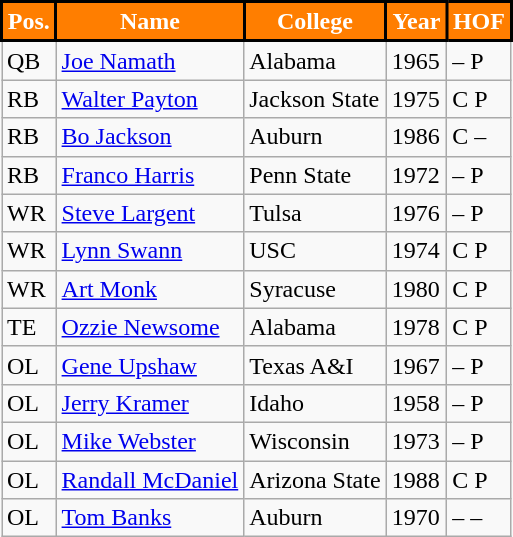<table class="wikitable">
<tr>
<th style="background:#FF7E00; color:#fff; border:2px solid #000000;">Pos.</th>
<th style="background:#FF7E00; color:#fff; border:2px solid #000000;">Name</th>
<th style="background:#FF7E00; color:#fff; border:2px solid #000000;">College</th>
<th style="background:#FF7E00; color:#fff; border:2px solid #000000;">Year</th>
<th style="background:#FF7E00; color:#fff; border:2px solid #000000;">HOF</th>
</tr>
<tr>
<td>QB</td>
<td><a href='#'>Joe Namath</a></td>
<td>Alabama</td>
<td>1965</td>
<td>– P</td>
</tr>
<tr>
<td>RB</td>
<td><a href='#'>Walter Payton</a></td>
<td>Jackson State</td>
<td>1975</td>
<td>C P</td>
</tr>
<tr>
<td>RB</td>
<td><a href='#'>Bo Jackson</a></td>
<td>Auburn</td>
<td>1986</td>
<td>C –</td>
</tr>
<tr>
<td>RB</td>
<td><a href='#'>Franco Harris</a></td>
<td>Penn State</td>
<td>1972</td>
<td>– P</td>
</tr>
<tr>
<td>WR</td>
<td><a href='#'>Steve Largent</a></td>
<td>Tulsa</td>
<td>1976</td>
<td>– P</td>
</tr>
<tr>
<td>WR</td>
<td><a href='#'>Lynn Swann</a></td>
<td>USC</td>
<td>1974</td>
<td>C P</td>
</tr>
<tr>
<td>WR</td>
<td><a href='#'>Art Monk</a></td>
<td>Syracuse</td>
<td>1980</td>
<td>C P</td>
</tr>
<tr>
<td>TE</td>
<td><a href='#'>Ozzie Newsome</a></td>
<td>Alabama</td>
<td>1978</td>
<td>C P</td>
</tr>
<tr>
<td>OL</td>
<td><a href='#'>Gene Upshaw</a></td>
<td>Texas A&I</td>
<td>1967</td>
<td>– P</td>
</tr>
<tr>
<td>OL</td>
<td><a href='#'>Jerry Kramer</a></td>
<td>Idaho</td>
<td>1958</td>
<td>– P</td>
</tr>
<tr>
<td>OL</td>
<td><a href='#'>Mike Webster</a></td>
<td>Wisconsin</td>
<td>1973</td>
<td>– P</td>
</tr>
<tr>
<td>OL</td>
<td><a href='#'>Randall McDaniel</a></td>
<td>Arizona State</td>
<td>1988</td>
<td>C P</td>
</tr>
<tr>
<td>OL</td>
<td><a href='#'>Tom Banks</a></td>
<td>Auburn</td>
<td>1970</td>
<td>– –</td>
</tr>
</table>
